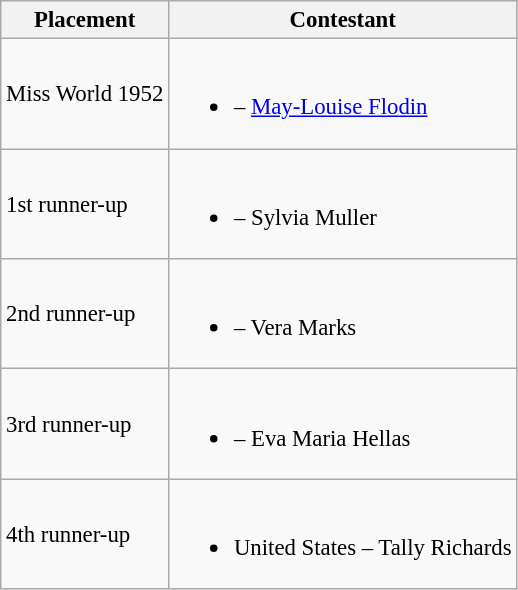<table class="wikitable sortable" style="font-size:95%;">
<tr>
<th>Placement</th>
<th>Contestant</th>
</tr>
<tr>
<td>Miss World 1952</td>
<td><br><ul><li> – <a href='#'>May-Louise Flodin</a></li></ul></td>
</tr>
<tr>
<td>1st runner-up</td>
<td><br><ul><li> – Sylvia Muller</li></ul></td>
</tr>
<tr>
<td>2nd runner-up</td>
<td><br><ul><li> – Vera Marks</li></ul></td>
</tr>
<tr>
<td>3rd runner-up</td>
<td><br><ul><li> – Eva Maria Hellas</li></ul></td>
</tr>
<tr>
<td>4th runner-up</td>
<td><br><ul><li> United States – Tally Richards</li></ul></td>
</tr>
</table>
